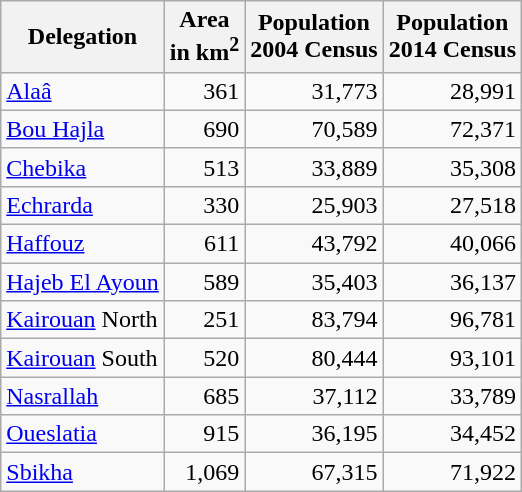<table class="wikitable">
<tr>
<th>Delegation</th>
<th>Area <br>in km<sup>2</sup></th>
<th>Population <br>2004 Census</th>
<th>Population <br>2014 Census</th>
</tr>
<tr>
<td><a href='#'>Alaâ</a></td>
<td align="right">361</td>
<td align="right">31,773</td>
<td align="right">28,991</td>
</tr>
<tr>
<td><a href='#'>Bou Hajla</a></td>
<td align="right">690</td>
<td align="right">70,589</td>
<td align="right">72,371</td>
</tr>
<tr>
<td><a href='#'>Chebika</a></td>
<td align="right">513</td>
<td align="right">33,889</td>
<td align="right">35,308</td>
</tr>
<tr>
<td><a href='#'>Echrarda</a></td>
<td align="right">330</td>
<td align="right">25,903</td>
<td align="right">27,518</td>
</tr>
<tr>
<td><a href='#'>Haffouz</a></td>
<td align="right">611</td>
<td align="right">43,792</td>
<td align="right">40,066</td>
</tr>
<tr>
<td><a href='#'>Hajeb El Ayoun</a></td>
<td align="right">589</td>
<td align="right">35,403</td>
<td align="right">36,137</td>
</tr>
<tr>
<td><a href='#'>Kairouan</a> North</td>
<td align="right">251</td>
<td align="right">83,794</td>
<td align="right">96,781</td>
</tr>
<tr>
<td><a href='#'>Kairouan</a> South</td>
<td align="right">520</td>
<td align="right">80,444</td>
<td align="right">93,101</td>
</tr>
<tr>
<td><a href='#'>Nasrallah</a></td>
<td align="right">685</td>
<td align="right">37,112</td>
<td align="right">33,789</td>
</tr>
<tr>
<td><a href='#'>Oueslatia</a></td>
<td align="right">915</td>
<td align="right">36,195</td>
<td align="right">34,452</td>
</tr>
<tr>
<td><a href='#'>Sbikha</a></td>
<td align="right">1,069</td>
<td align="right">67,315</td>
<td align="right">71,922</td>
</tr>
</table>
